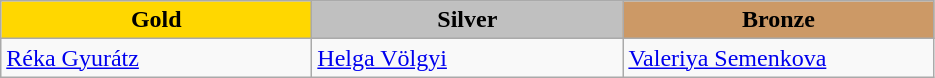<table class="wikitable" style="text-align:left">
<tr align="center">
<td width=200 bgcolor=gold><strong>Gold</strong></td>
<td width=200 bgcolor=silver><strong>Silver</strong></td>
<td width=200 bgcolor=CC9966><strong>Bronze</strong></td>
</tr>
<tr>
<td><a href='#'>Réka Gyurátz</a><br></td>
<td><a href='#'>Helga Völgyi</a><br></td>
<td><a href='#'>Valeriya Semenkova</a><br></td>
</tr>
</table>
